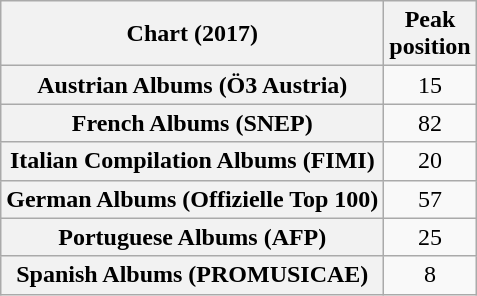<table class="wikitable sortable plainrowheaders" style="text-align:center">
<tr>
<th scope="col">Chart (2017)</th>
<th scope="col">Peak<br> position</th>
</tr>
<tr>
<th scope="row">Austrian Albums (Ö3 Austria)</th>
<td>15</td>
</tr>
<tr>
<th scope="row">French Albums (SNEP)</th>
<td>82</td>
</tr>
<tr>
<th scope="row">Italian Compilation Albums (FIMI)</th>
<td>20</td>
</tr>
<tr>
<th scope="row">German Albums (Offizielle Top 100)</th>
<td>57</td>
</tr>
<tr>
<th scope="row">Portuguese Albums (AFP)</th>
<td>25</td>
</tr>
<tr>
<th scope="row">Spanish Albums (PROMUSICAE)</th>
<td>8</td>
</tr>
</table>
